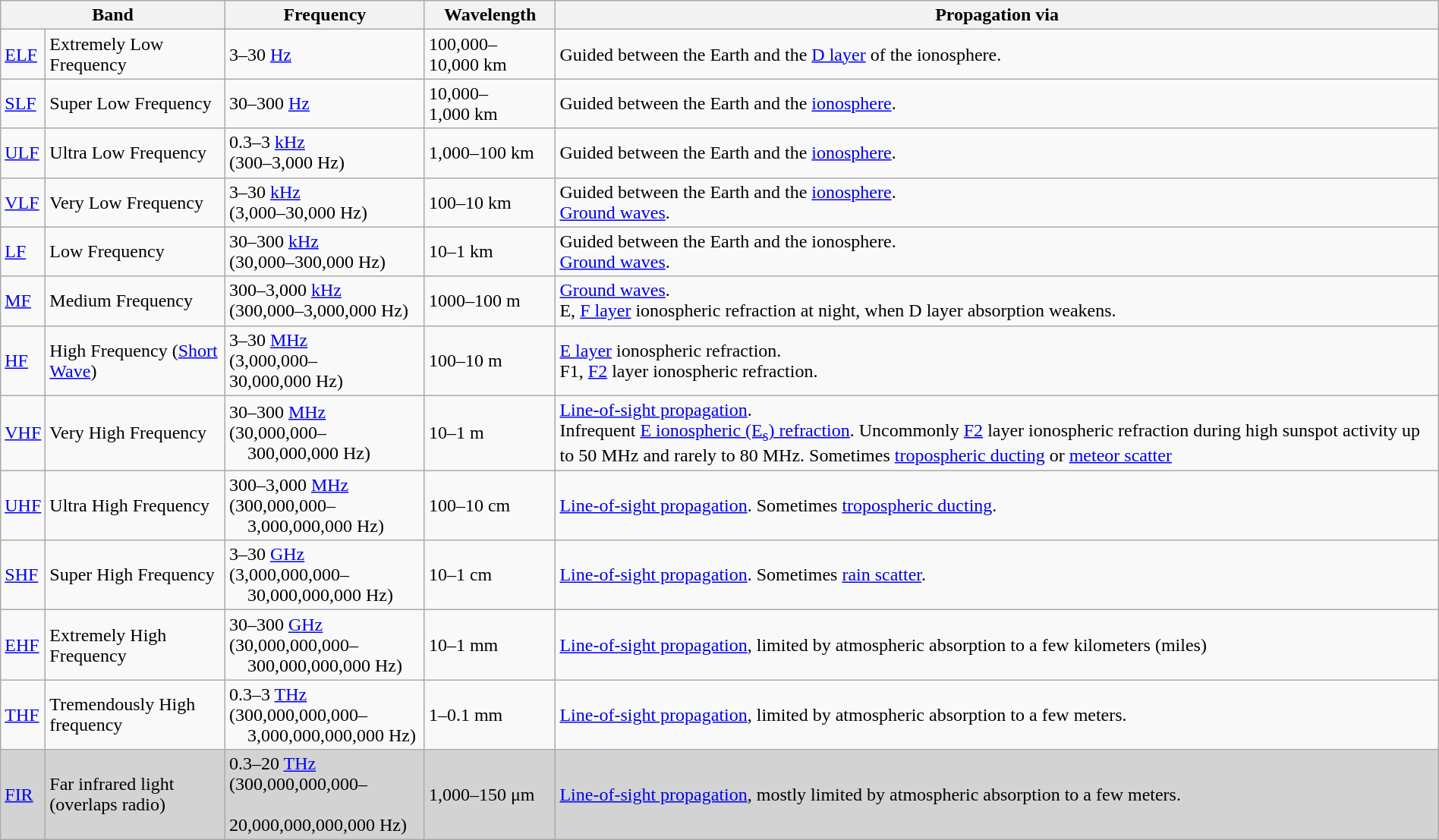<table class="wikitable" style="margin:0.5em auto">
<tr>
<th colspan=2>Band</th>
<th>Frequency</th>
<th>Wavelength</th>
<th>Propagation via</th>
</tr>
<tr>
<td><a href='#'>ELF</a></td>
<td>Extremely Low Frequency</td>
<td>3–30 <a href='#'>Hz</a></td>
<td>100,000–10,000 km</td>
<td>Guided between the Earth and the <a href='#'>D layer</a> of the ionosphere.</td>
</tr>
<tr>
<td><a href='#'>SLF</a></td>
<td>Super Low Frequency</td>
<td>30–300 <a href='#'>Hz</a></td>
<td>10,000–1,000 km</td>
<td>Guided between the Earth and the <a href='#'>ionosphere</a>.</td>
</tr>
<tr>
<td><a href='#'>ULF</a></td>
<td>Ultra Low Frequency</td>
<td>0.3–3 <a href='#'>kHz</a><br>(300–3,000 Hz)</td>
<td>1,000–100 km</td>
<td>Guided between the Earth and the <a href='#'>ionosphere</a>.</td>
</tr>
<tr>
<td><a href='#'>VLF</a></td>
<td>Very Low Frequency</td>
<td>3–30 <a href='#'>kHz</a><br>(3,000–30,000 Hz)</td>
<td>100–10 km</td>
<td>Guided between the Earth and the <a href='#'>ionosphere</a>.<br><a href='#'>Ground waves</a>.</td>
</tr>
<tr>
<td><a href='#'>LF</a></td>
<td>Low Frequency</td>
<td>30–300 <a href='#'>kHz</a><br>(30,000–300,000 Hz)</td>
<td>10–1 km</td>
<td>Guided between the Earth and the ionosphere.<br><a href='#'>Ground waves</a>.</td>
</tr>
<tr>
<td><a href='#'>MF</a></td>
<td>Medium Frequency</td>
<td>300–3,000 <a href='#'>kHz</a><br>(300,000–3,000,000 Hz)</td>
<td>1000–100 m</td>
<td><a href='#'>Ground waves</a>.<br>E, <a href='#'>F layer</a> ionospheric refraction at night, when D layer absorption weakens.</td>
</tr>
<tr>
<td><a href='#'>HF</a></td>
<td>High Frequency (<a href='#'>Short Wave</a>)</td>
<td>3–30 <a href='#'>MHz</a><br>(3,000,000–30,000,000 Hz)</td>
<td>100–10 m</td>
<td><a href='#'>E layer</a> ionospheric refraction.<br>F1, <a href='#'>F2</a> layer ionospheric refraction.</td>
</tr>
<tr>
<td><a href='#'>VHF</a></td>
<td>Very High Frequency</td>
<td>30–300 <a href='#'>MHz</a><br>(30,000,000–<br>    300,000,000 Hz)</td>
<td>10–1 m</td>
<td><a href='#'>Line-of-sight propagation</a>.<br>Infrequent <a href='#'>E ionospheric (E<sub>s</sub>) refraction</a>. Uncommonly <a href='#'>F2</a> layer ionospheric refraction during high sunspot activity up to 50 MHz and rarely to 80 MHz. Sometimes <a href='#'>tropospheric ducting</a> or <a href='#'>meteor scatter</a></td>
</tr>
<tr>
<td><a href='#'>UHF</a></td>
<td>Ultra High Frequency</td>
<td>300–3,000 <a href='#'>MHz</a><br>(300,000,000–<br>    3,000,000,000 Hz)</td>
<td>100–10 cm</td>
<td><a href='#'>Line-of-sight propagation</a>. Sometimes <a href='#'>tropospheric ducting</a>.</td>
</tr>
<tr>
<td><a href='#'>SHF</a></td>
<td>Super High Frequency</td>
<td>3–30 <a href='#'>GHz</a><br>(3,000,000,000–<br>    30,000,000,000 Hz)</td>
<td>10–1 cm</td>
<td><a href='#'>Line-of-sight propagation</a>. Sometimes <a href='#'>rain scatter</a>.</td>
</tr>
<tr>
<td><a href='#'>EHF</a></td>
<td>Extremely High Frequency</td>
<td>30–300 <a href='#'>GHz</a><br>(30,000,000,000–<br>    300,000,000,000 Hz)</td>
<td>10–1 mm</td>
<td><a href='#'>Line-of-sight propagation</a>, limited by atmospheric absorption to a few kilometers (miles)</td>
</tr>
<tr>
<td><a href='#'>THF</a></td>
<td>Tremendously High frequency</td>
<td>0.3–3 <a href='#'>THz</a><br>(300,000,000,000–<br>    3,000,000,000,000 Hz)</td>
<td>1–0.1 mm</td>
<td><a href='#'>Line-of-sight propagation</a>, limited by atmospheric absorption to a few meters.</td>
</tr>
<tr style="background-color:lightgrey;">
<td><a href='#'>FIR</a></td>
<td>Far infrared light<br>(overlaps radio)</td>
<td>0.3–20 <a href='#'>THz</a><br>(300,000,000,000–<br>    20,000,000,000,000 Hz)</td>
<td>1,000–150 μm</td>
<td><a href='#'>Line-of-sight propagation</a>, mostly limited by atmospheric absorption to a few meters.</td>
</tr>
</table>
